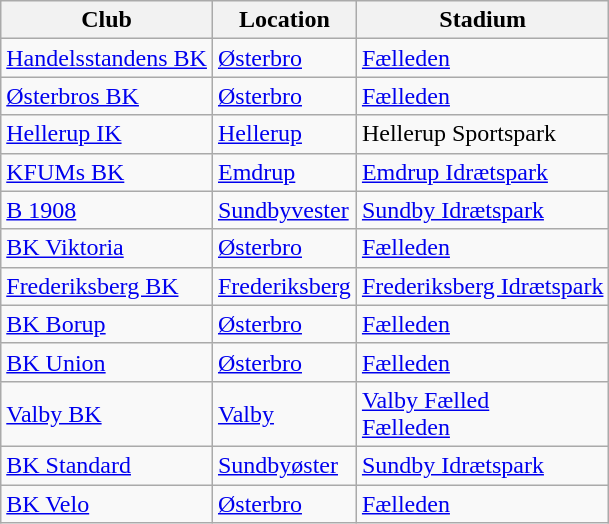<table class="wikitable sortable">
<tr>
<th>Club</th>
<th>Location</th>
<th>Stadium</th>
</tr>
<tr>
<td><a href='#'>Handelsstandens BK</a></td>
<td><a href='#'>Østerbro</a></td>
<td><a href='#'>Fælleden</a></td>
</tr>
<tr>
<td><a href='#'>Østerbros BK</a></td>
<td><a href='#'>Østerbro</a></td>
<td><a href='#'>Fælleden</a></td>
</tr>
<tr>
<td><a href='#'>Hellerup IK</a></td>
<td><a href='#'>Hellerup</a></td>
<td>Hellerup Sportspark</td>
</tr>
<tr>
<td><a href='#'>KFUMs BK</a></td>
<td><a href='#'>Emdrup</a></td>
<td><a href='#'>Emdrup Idrætspark</a></td>
</tr>
<tr>
<td><a href='#'>B 1908</a></td>
<td><a href='#'>Sundbyvester</a></td>
<td><a href='#'>Sundby Idrætspark</a></td>
</tr>
<tr>
<td><a href='#'>BK Viktoria</a></td>
<td><a href='#'>Østerbro</a></td>
<td><a href='#'>Fælleden</a></td>
</tr>
<tr>
<td><a href='#'>Frederiksberg BK</a></td>
<td><a href='#'>Frederiksberg</a></td>
<td><a href='#'>Frederiksberg Idrætspark</a></td>
</tr>
<tr>
<td><a href='#'>BK Borup</a></td>
<td><a href='#'>Østerbro</a></td>
<td><a href='#'>Fælleden</a></td>
</tr>
<tr>
<td><a href='#'>BK Union</a></td>
<td><a href='#'>Østerbro</a></td>
<td><a href='#'>Fælleden</a></td>
</tr>
<tr>
<td><a href='#'>Valby BK</a></td>
<td><a href='#'>Valby</a></td>
<td><a href='#'>Valby Fælled</a> <br><a href='#'>Fælleden</a></td>
</tr>
<tr>
<td><a href='#'>BK Standard</a></td>
<td><a href='#'>Sundbyøster</a></td>
<td><a href='#'>Sundby Idrætspark</a></td>
</tr>
<tr>
<td><a href='#'>BK Velo</a></td>
<td><a href='#'>Østerbro</a></td>
<td><a href='#'>Fælleden</a></td>
</tr>
</table>
